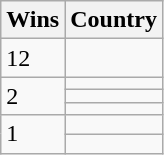<table class="wikitable">
<tr>
<th>Wins</th>
<th>Country</th>
</tr>
<tr>
<td>12</td>
<td></td>
</tr>
<tr>
<td rowspan= 3>2</td>
<td></td>
</tr>
<tr>
<td></td>
</tr>
<tr>
<td></td>
</tr>
<tr>
<td rowspan= 2>1</td>
<td></td>
</tr>
<tr>
<td></td>
</tr>
</table>
